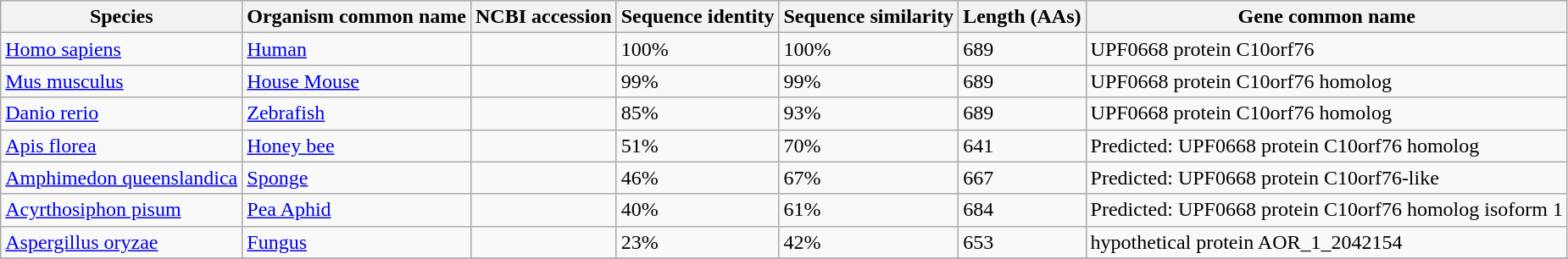<table class="wikitable">
<tr>
<th>Species</th>
<th>Organism common name</th>
<th>NCBI accession</th>
<th>Sequence identity</th>
<th>Sequence similarity</th>
<th>Length (AAs)</th>
<th>Gene common name</th>
</tr>
<tr>
<td><a href='#'>Homo sapiens</a></td>
<td><a href='#'>Human</a></td>
<td></td>
<td>100%</td>
<td>100%</td>
<td>689</td>
<td>UPF0668 protein C10orf76</td>
</tr>
<tr>
<td><a href='#'>Mus musculus</a></td>
<td><a href='#'>House Mouse</a></td>
<td></td>
<td>99%</td>
<td>99%</td>
<td>689</td>
<td>UPF0668 protein C10orf76 homolog</td>
</tr>
<tr>
<td><a href='#'>Danio rerio</a></td>
<td><a href='#'>Zebrafish</a></td>
<td></td>
<td>85%</td>
<td>93%</td>
<td>689</td>
<td>UPF0668 protein C10orf76 homolog</td>
</tr>
<tr>
<td><a href='#'>Apis florea</a></td>
<td><a href='#'>Honey bee</a></td>
<td></td>
<td>51%</td>
<td>70%</td>
<td>641</td>
<td>Predicted: UPF0668 protein C10orf76 homolog</td>
</tr>
<tr>
<td><a href='#'>Amphimedon queenslandica</a></td>
<td><a href='#'>Sponge</a></td>
<td></td>
<td>46%</td>
<td>67%</td>
<td>667</td>
<td>Predicted: UPF0668 protein C10orf76-like</td>
</tr>
<tr>
<td><a href='#'>Acyrthosiphon pisum</a></td>
<td><a href='#'>Pea Aphid</a></td>
<td></td>
<td>40%</td>
<td>61%</td>
<td>684</td>
<td>Predicted: UPF0668 protein C10orf76 homolog isoform 1</td>
</tr>
<tr>
<td><a href='#'>Aspergillus oryzae</a></td>
<td><a href='#'>Fungus</a></td>
<td></td>
<td>23%</td>
<td>42%</td>
<td>653</td>
<td>hypothetical protein AOR_1_2042154</td>
</tr>
<tr>
</tr>
</table>
